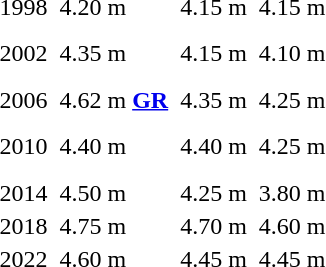<table>
<tr>
<td>1998</td>
<td></td>
<td>4.20 m</td>
<td></td>
<td>4.15 m</td>
<td></td>
<td>4.15 m</td>
</tr>
<tr>
<td>2002<br></td>
<td></td>
<td>4.35 m</td>
<td></td>
<td>4.15 m</td>
<td><br><br></td>
<td>4.10 m</td>
</tr>
<tr>
<td>2006<br></td>
<td></td>
<td>4.62 m <strong><a href='#'>GR</a></strong></td>
<td></td>
<td>4.35 m</td>
<td></td>
<td>4.25 m</td>
</tr>
<tr>
<td>2010<br></td>
<td></td>
<td>4.40 m</td>
<td></td>
<td>4.40 m</td>
<td> <br><br></td>
<td>4.25 m</td>
</tr>
<tr>
<td>2014<br></td>
<td></td>
<td>4.50 m</td>
<td></td>
<td>4.25 m</td>
<td><br></td>
<td>3.80 m</td>
</tr>
<tr>
<td>2018<br></td>
<td></td>
<td>4.75 m </td>
<td></td>
<td>4.70 m</td>
<td></td>
<td>4.60 m</td>
</tr>
<tr>
<td>2022<br></td>
<td></td>
<td>4.60 m</td>
<td></td>
<td>4.45 m</td>
<td></td>
<td>4.45 m</td>
</tr>
</table>
